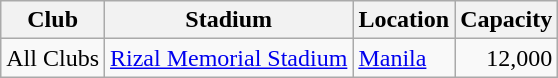<table class="wikitable sortable">
<tr>
<th>Club</th>
<th>Stadium</th>
<th>Location</th>
<th>Capacity</th>
</tr>
<tr>
<td>All Clubs</td>
<td><a href='#'>Rizal Memorial Stadium</a></td>
<td><a href='#'>Manila</a></td>
<td style="text-align: right">12,000</td>
</tr>
</table>
